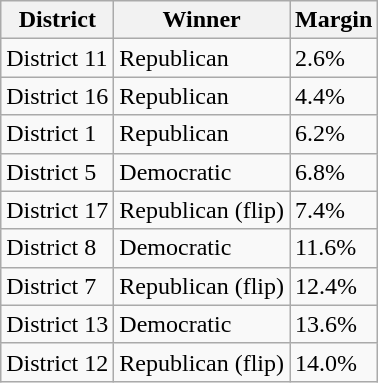<table class="wikitable sortable">
<tr>
<th>District</th>
<th>Winner</th>
<th>Margin</th>
</tr>
<tr>
<td>District 11</td>
<td data-sort-value=1 >Republican</td>
<td>2.6%</td>
</tr>
<tr>
<td>District 16</td>
<td data-sort-value=1 >Republican</td>
<td>4.4%</td>
</tr>
<tr>
<td>District 1</td>
<td data-sort-value=1 >Republican</td>
<td>6.2%</td>
</tr>
<tr>
<td>District 5</td>
<td data-sort-value=1 >Democratic</td>
<td>6.8%</td>
</tr>
<tr>
<td>District 17</td>
<td data-sort-value=1 >Republican (flip)</td>
<td>7.4%</td>
</tr>
<tr>
<td>District 8</td>
<td data-sort-value=1 >Democratic</td>
<td>11.6%</td>
</tr>
<tr>
<td>District 7</td>
<td data-sort-value=1 >Republican (flip)</td>
<td>12.4%</td>
</tr>
<tr>
<td>District 13</td>
<td data-sort-value=1 >Democratic</td>
<td>13.6%</td>
</tr>
<tr>
<td>District 12</td>
<td data-sort-value=1 >Republican (flip)</td>
<td>14.0%</td>
</tr>
</table>
